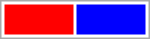<table style=" width: 100px; border: 1px solid #aaaaaa">
<tr>
<td style="background-color:red"> </td>
<td style="background-color:blue"> </td>
</tr>
</table>
